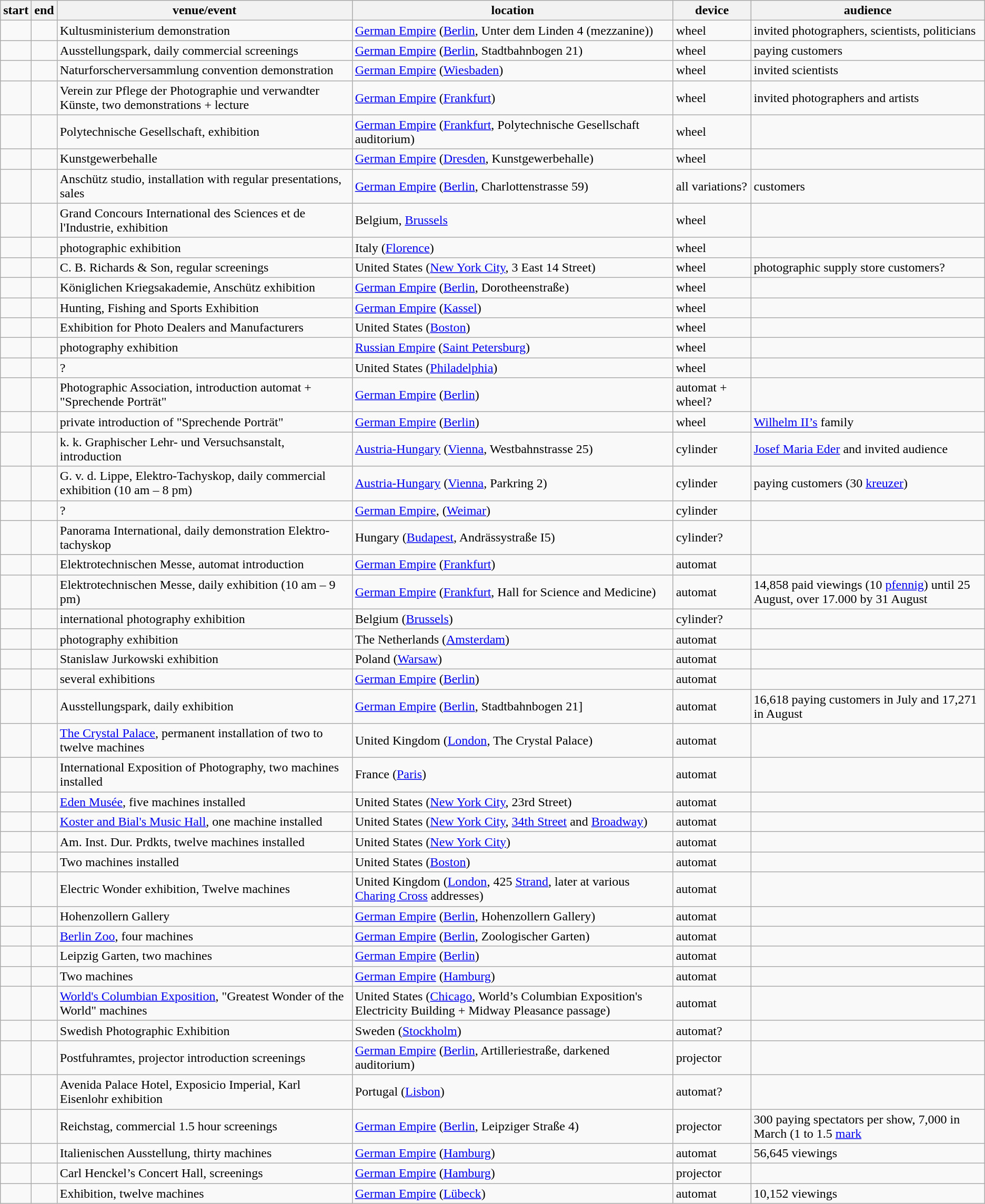<table class="wikitable sortable">
<tr>
<th>start</th>
<th>end</th>
<th>venue/event</th>
<th>location</th>
<th>device</th>
<th>audience</th>
</tr>
<tr>
<td></td>
<td></td>
<td>Kultusministerium demonstration</td>
<td><a href='#'>German Empire</a> (<a href='#'>Berlin</a>, Unter dem Linden 4 (mezzanine))</td>
<td>wheel</td>
<td>invited photographers, scientists, politicians</td>
</tr>
<tr>
<td></td>
<td></td>
<td>Ausstellungspark, daily commercial screenings</td>
<td><a href='#'>German Empire</a> (<a href='#'>Berlin</a>, Stadtbahnbogen 21)</td>
<td>wheel</td>
<td>paying customers</td>
</tr>
<tr>
<td></td>
<td></td>
<td>Naturforscherversammlung convention demonstration</td>
<td><a href='#'>German Empire</a> (<a href='#'>Wiesbaden</a>)</td>
<td>wheel</td>
<td>invited scientists</td>
</tr>
<tr>
<td></td>
<td></td>
<td>Verein zur Pflege der Photographie und verwandter Künste, two demonstrations + lecture</td>
<td><a href='#'>German Empire</a> (<a href='#'>Frankfurt</a>)</td>
<td>wheel</td>
<td>invited photographers and artists</td>
</tr>
<tr>
<td></td>
<td></td>
<td>Polytechnische Gesellschaft, exhibition</td>
<td><a href='#'>German Empire</a> (<a href='#'>Frankfurt</a>, Polytechnische Gesellschaft auditorium)</td>
<td>wheel</td>
<td></td>
</tr>
<tr>
<td></td>
<td></td>
<td>Kunstgewerbehalle</td>
<td><a href='#'>German Empire</a> (<a href='#'>Dresden</a>, Kunstgewerbehalle)</td>
<td>wheel</td>
<td></td>
</tr>
<tr>
<td></td>
<td></td>
<td>Anschütz studio, installation with regular presentations, sales</td>
<td><a href='#'>German Empire</a> (<a href='#'>Berlin</a>, Charlottenstrasse 59)</td>
<td>all variations?</td>
<td>customers</td>
</tr>
<tr>
<td></td>
<td></td>
<td>Grand Concours International des Sciences et de l'Industrie, exhibition</td>
<td>Belgium, <a href='#'>Brussels</a></td>
<td>wheel</td>
<td></td>
</tr>
<tr>
<td></td>
<td></td>
<td>photographic exhibition</td>
<td>Italy (<a href='#'>Florence</a>)</td>
<td>wheel</td>
<td></td>
</tr>
<tr>
<td></td>
<td></td>
<td>C. B. Richards & Son, regular screenings</td>
<td>United States (<a href='#'>New York City</a>, 3 East 14 Street)</td>
<td>wheel</td>
<td>photographic supply store customers?</td>
</tr>
<tr>
<td></td>
<td></td>
<td>Königlichen Kriegsakademie, Anschütz exhibition</td>
<td><a href='#'>German Empire</a> (<a href='#'>Berlin</a>, Dorotheenstraße)</td>
<td>wheel</td>
<td></td>
</tr>
<tr>
<td></td>
<td></td>
<td>Hunting, Fishing and Sports Exhibition</td>
<td><a href='#'>German Empire</a> (<a href='#'>Kassel</a>)</td>
<td>wheel</td>
<td></td>
</tr>
<tr>
<td></td>
<td></td>
<td>Exhibition for Photo Dealers and Manufacturers</td>
<td>United States (<a href='#'>Boston</a>)</td>
<td>wheel</td>
<td></td>
</tr>
<tr>
<td></td>
<td></td>
<td>photography exhibition</td>
<td><a href='#'>Russian Empire</a> (<a href='#'>Saint Petersburg</a>)</td>
<td>wheel</td>
<td></td>
</tr>
<tr>
<td></td>
<td></td>
<td>?</td>
<td>United States (<a href='#'>Philadelphia</a>)</td>
<td>wheel</td>
<td></td>
</tr>
<tr>
<td></td>
<td></td>
<td>Photographic Association, introduction automat + "Sprechende Porträt"</td>
<td><a href='#'>German Empire</a> (<a href='#'>Berlin</a>)</td>
<td>automat + wheel?</td>
<td></td>
</tr>
<tr>
<td></td>
<td></td>
<td>private introduction of "Sprechende Porträt"</td>
<td><a href='#'>German Empire</a> (<a href='#'>Berlin</a>)</td>
<td>wheel</td>
<td><a href='#'>Wilhelm II’s</a> family</td>
</tr>
<tr>
<td></td>
<td></td>
<td>k. k. Graphischer Lehr- und Versuchsanstalt, introduction</td>
<td><a href='#'>Austria-Hungary</a> (<a href='#'>Vienna</a>, Westbahnstrasse 25)</td>
<td>cylinder</td>
<td><a href='#'>Josef Maria Eder</a> and invited audience</td>
</tr>
<tr>
<td></td>
<td></td>
<td>G. v. d. Lippe, Elektro-Tachyskop, daily commercial exhibition (10 am – 8 pm)</td>
<td><a href='#'>Austria-Hungary</a> (<a href='#'>Vienna</a>, Parkring 2)</td>
<td>cylinder</td>
<td>paying customers (30 <a href='#'>kreuzer</a>)</td>
</tr>
<tr>
<td></td>
<td></td>
<td>?</td>
<td><a href='#'>German Empire</a>, (<a href='#'>Weimar</a>)</td>
<td>cylinder</td>
<td></td>
</tr>
<tr>
<td></td>
<td></td>
<td>Panorama International, daily demonstration Elektro-tachyskop</td>
<td>Hungary (<a href='#'>Budapest</a>, Andrässystraße I5)</td>
<td>cylinder?</td>
<td></td>
</tr>
<tr>
<td></td>
<td></td>
<td>Elektrotechnischen Messe, automat introduction</td>
<td><a href='#'>German Empire</a> (<a href='#'>Frankfurt</a>)</td>
<td>automat</td>
<td></td>
</tr>
<tr>
<td></td>
<td></td>
<td>Elektrotechnischen Messe, daily exhibition (10 am – 9 pm)</td>
<td><a href='#'>German Empire</a> (<a href='#'>Frankfurt</a>, Hall for Science and Medicine)</td>
<td>automat</td>
<td>14,858 paid viewings (10 <a href='#'>pfennig</a>) until 25 August, over 17.000 by 31 August</td>
</tr>
<tr>
<td></td>
<td></td>
<td>international photography exhibition</td>
<td>Belgium (<a href='#'>Brussels</a>)</td>
<td>cylinder?</td>
<td></td>
</tr>
<tr>
<td></td>
<td></td>
<td>photography exhibition</td>
<td>The Netherlands (<a href='#'>Amsterdam</a>)</td>
<td>automat</td>
<td></td>
</tr>
<tr>
<td></td>
<td></td>
<td>Stanislaw Jurkowski exhibition</td>
<td>Poland (<a href='#'>Warsaw</a>)</td>
<td>automat</td>
<td></td>
</tr>
<tr>
<td></td>
<td></td>
<td>several exhibitions</td>
<td><a href='#'>German Empire</a> (<a href='#'>Berlin</a>)</td>
<td>automat</td>
<td></td>
</tr>
<tr>
<td></td>
<td></td>
<td>Ausstellungspark, daily exhibition</td>
<td><a href='#'>German Empire</a> (<a href='#'>Berlin</a>, Stadtbahnbogen 21]</td>
<td>automat</td>
<td>16,618 paying customers in July and 17,271 in August</td>
</tr>
<tr>
<td></td>
<td></td>
<td><a href='#'>The Crystal Palace</a>, permanent installation of two to twelve machines</td>
<td>United Kingdom (<a href='#'>London</a>, The Crystal Palace)</td>
<td>automat</td>
<td></td>
</tr>
<tr>
<td></td>
<td></td>
<td>International Exposition of Photography, two machines installed</td>
<td>France (<a href='#'>Paris</a>)</td>
<td>automat</td>
<td></td>
</tr>
<tr>
<td></td>
<td></td>
<td><a href='#'>Eden Musée</a>, five machines installed</td>
<td>United States (<a href='#'>New York City</a>, 23rd Street)</td>
<td>automat</td>
<td></td>
</tr>
<tr>
<td></td>
<td></td>
<td><a href='#'>Koster and Bial's Music Hall</a>, one machine installed</td>
<td>United States (<a href='#'>New York City</a>, <a href='#'>34th Street</a> and <a href='#'>Broadway</a>)</td>
<td>automat</td>
<td></td>
</tr>
<tr>
<td></td>
<td></td>
<td>Am. Inst. Dur. Prdkts, twelve machines installed</td>
<td>United States (<a href='#'>New York City</a>)</td>
<td>automat</td>
<td></td>
</tr>
<tr>
<td></td>
<td></td>
<td>Two machines installed</td>
<td>United States (<a href='#'>Boston</a>)</td>
<td>automat</td>
<td></td>
</tr>
<tr>
<td></td>
<td></td>
<td>Electric Wonder exhibition, Twelve machines</td>
<td>United Kingdom (<a href='#'>London</a>, 425 <a href='#'>Strand</a>, later at various <a href='#'>Charing Cross</a> addresses)</td>
<td>automat</td>
<td></td>
</tr>
<tr>
<td></td>
<td></td>
<td>Hohenzollern Gallery</td>
<td><a href='#'>German Empire</a> (<a href='#'>Berlin</a>, Hohenzollern Gallery)</td>
<td>automat</td>
<td></td>
</tr>
<tr>
<td></td>
<td></td>
<td><a href='#'>Berlin Zoo</a>, four machines</td>
<td><a href='#'>German Empire</a> (<a href='#'>Berlin</a>, Zoologischer Garten)</td>
<td>automat</td>
<td></td>
</tr>
<tr>
<td></td>
<td></td>
<td>Leipzig Garten, two machines</td>
<td><a href='#'>German Empire</a> (<a href='#'>Berlin</a>)</td>
<td>automat</td>
<td></td>
</tr>
<tr>
<td></td>
<td></td>
<td>Two machines</td>
<td><a href='#'>German Empire</a> (<a href='#'>Hamburg</a>)</td>
<td>automat</td>
<td></td>
</tr>
<tr>
<td></td>
<td {{nowrap></td>
<td><a href='#'>World's Columbian Exposition</a>, "Greatest Wonder of the World" machines</td>
<td>United States (<a href='#'>Chicago</a>, World’s Columbian Exposition's Electricity Building + Midway Pleasance passage)</td>
<td>automat</td>
<td></td>
</tr>
<tr>
<td></td>
<td></td>
<td>Swedish Photographic Exhibition</td>
<td>Sweden (<a href='#'>Stockholm</a>)</td>
<td>automat?</td>
<td></td>
</tr>
<tr>
<td></td>
<td></td>
<td>Postfuhramtes, projector introduction screenings</td>
<td><a href='#'>German Empire</a> (<a href='#'>Berlin</a>, Artilleriestraße, darkened auditorium)</td>
<td>projector</td>
<td></td>
</tr>
<tr>
<td {{nowrap></td>
<td></td>
<td>Avenida Palace Hotel, Exposicio Imperial, Karl Eisenlohr exhibition</td>
<td>Portugal (<a href='#'>Lisbon</a>)</td>
<td>automat?</td>
<td></td>
</tr>
<tr>
<td></td>
<td></td>
<td>Reichstag, commercial 1.5 hour screenings</td>
<td><a href='#'>German Empire</a> (<a href='#'>Berlin</a>, Leipziger Straße 4)</td>
<td>projector</td>
<td>300 paying spectators per show, 7,000 in March (1 to 1.5 <a href='#'>mark</a></td>
</tr>
<tr>
<td></td>
<td></td>
<td>Italienischen Ausstellung, thirty machines</td>
<td><a href='#'>German Empire</a> (<a href='#'>Hamburg</a>)</td>
<td>automat</td>
<td>56,645 viewings</td>
</tr>
<tr>
<td></td>
<td></td>
<td>Carl Henckel’s Concert Hall, screenings</td>
<td><a href='#'>German Empire</a> (<a href='#'>Hamburg</a>)</td>
<td>projector</td>
<td></td>
</tr>
<tr>
<td></td>
<td></td>
<td>Exhibition, twelve machines</td>
<td><a href='#'>German Empire</a> (<a href='#'>Lübeck</a>)</td>
<td>automat</td>
<td>10,152 viewings</td>
</tr>
</table>
